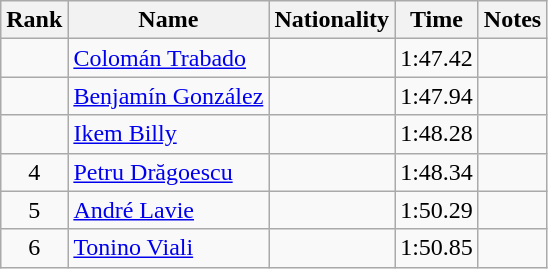<table class="wikitable sortable" style="text-align:center">
<tr>
<th>Rank</th>
<th>Name</th>
<th>Nationality</th>
<th>Time</th>
<th>Notes</th>
</tr>
<tr>
<td></td>
<td align="left"><a href='#'>Colomán Trabado</a></td>
<td align=left></td>
<td>1:47.42</td>
<td></td>
</tr>
<tr>
<td></td>
<td align="left"><a href='#'>Benjamín González</a></td>
<td align=left></td>
<td>1:47.94</td>
<td></td>
</tr>
<tr>
<td></td>
<td align="left"><a href='#'>Ikem Billy</a></td>
<td align=left></td>
<td>1:48.28</td>
<td></td>
</tr>
<tr>
<td>4</td>
<td align="left"><a href='#'>Petru Drăgoescu</a></td>
<td align=left></td>
<td>1:48.34</td>
<td></td>
</tr>
<tr>
<td>5</td>
<td align="left"><a href='#'>André Lavie</a></td>
<td align=left></td>
<td>1:50.29</td>
<td></td>
</tr>
<tr>
<td>6</td>
<td align="left"><a href='#'>Tonino Viali</a></td>
<td align=left></td>
<td>1:50.85</td>
<td></td>
</tr>
</table>
